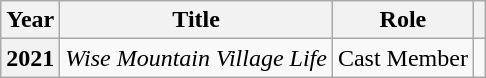<table class="wikitable plainrowheaders">
<tr>
<th scope="col">Year</th>
<th scope="col">Title</th>
<th scope="col">Role</th>
<th scope="col" class="unsortable"></th>
</tr>
<tr>
<th scope="row">2021</th>
<td><em>Wise Mountain Village Life</em></td>
<td>Cast Member</td>
<td style="text-align:center"></td>
</tr>
</table>
